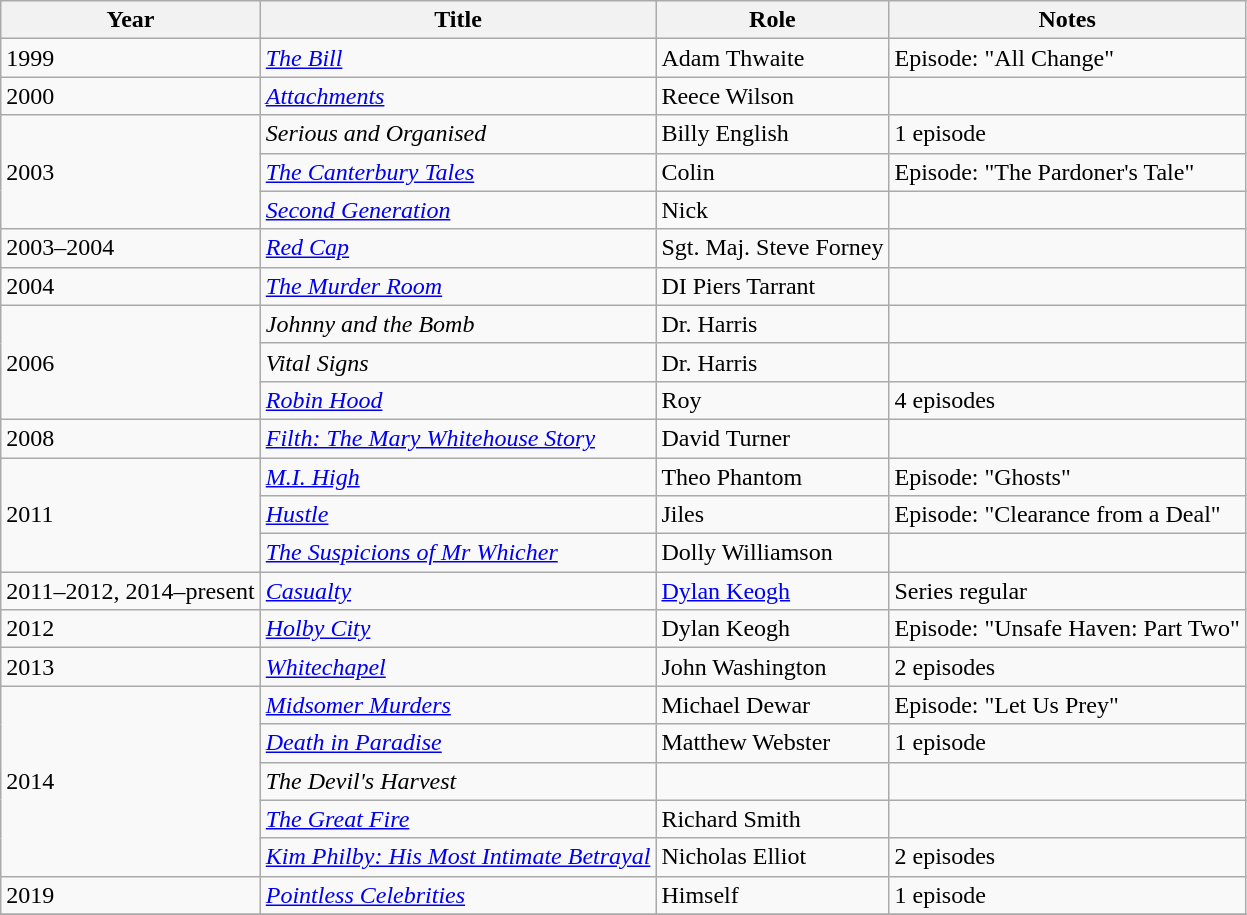<table class="wikitable">
<tr>
<th>Year</th>
<th>Title</th>
<th>Role</th>
<th>Notes</th>
</tr>
<tr>
<td>1999</td>
<td><em><a href='#'>The Bill</a></em></td>
<td>Adam Thwaite</td>
<td>Episode: "All Change"</td>
</tr>
<tr>
<td>2000</td>
<td><em><a href='#'>Attachments</a></em></td>
<td>Reece Wilson</td>
<td></td>
</tr>
<tr>
<td rowspan=3>2003</td>
<td><em>Serious and Organised</em></td>
<td>Billy English</td>
<td>1 episode</td>
</tr>
<tr>
<td><em><a href='#'>The Canterbury Tales</a></em></td>
<td>Colin</td>
<td>Episode: "The Pardoner's Tale"</td>
</tr>
<tr>
<td><em><a href='#'>Second Generation</a></em></td>
<td>Nick</td>
<td></td>
</tr>
<tr>
<td>2003–2004</td>
<td><em><a href='#'>Red Cap</a></em></td>
<td>Sgt. Maj. Steve Forney</td>
<td></td>
</tr>
<tr>
<td>2004</td>
<td><em><a href='#'>The Murder Room</a></em></td>
<td>DI Piers Tarrant</td>
<td></td>
</tr>
<tr>
<td rowspan=3>2006</td>
<td><em>Johnny and the Bomb</em></td>
<td>Dr. Harris</td>
<td></td>
</tr>
<tr>
<td><em>Vital Signs</em></td>
<td>Dr. Harris</td>
<td></td>
</tr>
<tr>
<td><em><a href='#'>Robin Hood</a></em></td>
<td>Roy</td>
<td>4 episodes</td>
</tr>
<tr>
<td>2008</td>
<td><em><a href='#'>Filth: The Mary Whitehouse Story</a></em></td>
<td>David Turner</td>
<td></td>
</tr>
<tr>
<td rowspan=3>2011</td>
<td><em><a href='#'>M.I. High</a></em></td>
<td>Theo Phantom</td>
<td>Episode: "Ghosts"</td>
</tr>
<tr>
<td><em><a href='#'>Hustle</a></em></td>
<td>Jiles</td>
<td>Episode: "Clearance from a Deal"</td>
</tr>
<tr>
<td><em><a href='#'>The Suspicions of Mr Whicher</a></em></td>
<td>Dolly Williamson</td>
<td></td>
</tr>
<tr>
<td>2011–2012, 2014–present</td>
<td><em><a href='#'>Casualty</a></em></td>
<td><a href='#'>Dylan Keogh</a></td>
<td>Series regular</td>
</tr>
<tr>
<td>2012</td>
<td><em><a href='#'>Holby City</a></em></td>
<td>Dylan Keogh</td>
<td>Episode: "Unsafe Haven: Part Two"</td>
</tr>
<tr>
<td>2013</td>
<td><em><a href='#'>Whitechapel</a></em></td>
<td>John Washington</td>
<td>2 episodes</td>
</tr>
<tr>
<td rowspan=5>2014</td>
<td><em><a href='#'>Midsomer Murders</a></em></td>
<td>Michael Dewar</td>
<td>Episode: "Let Us Prey"</td>
</tr>
<tr>
<td><em><a href='#'>Death in Paradise</a></em></td>
<td>Matthew Webster</td>
<td>1 episode</td>
</tr>
<tr>
<td><em>The Devil's Harvest</em></td>
<td></td>
<td></td>
</tr>
<tr>
<td><em><a href='#'>The Great Fire</a></em></td>
<td>Richard Smith</td>
<td></td>
</tr>
<tr>
<td><em><a href='#'>Kim Philby: His Most Intimate Betrayal</a></em></td>
<td>Nicholas Elliot</td>
<td>2 episodes</td>
</tr>
<tr>
<td>2019</td>
<td><em><a href='#'>Pointless Celebrities</a></em></td>
<td>Himself</td>
<td>1 episode</td>
</tr>
<tr>
</tr>
</table>
